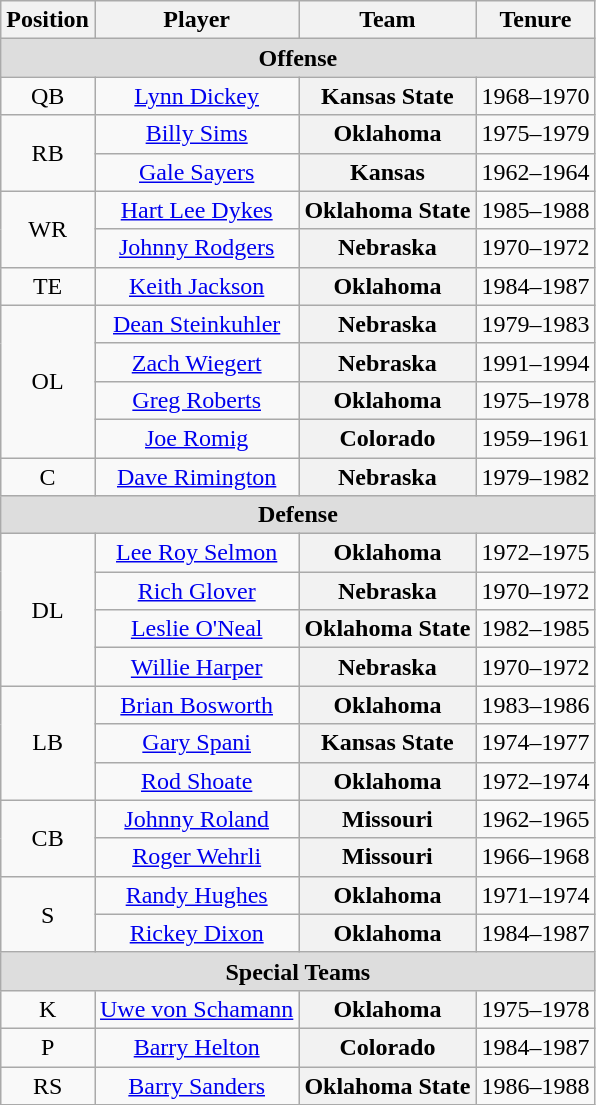<table class="wikitable">
<tr>
<th>Position</th>
<th>Player</th>
<th>Team</th>
<th>Tenure</th>
</tr>
<tr>
<td colspan="4" style="text-align:center; background:#ddd;"><strong>Offense </strong></td>
</tr>
<tr style="text-align:center;">
<td>QB</td>
<td><a href='#'>Lynn Dickey</a></td>
<th>Kansas State</th>
<td>1968–1970</td>
</tr>
<tr style="text-align:center;">
<td rowspan="2">RB</td>
<td><a href='#'>Billy Sims</a></td>
<th>Oklahoma</th>
<td>1975–1979</td>
</tr>
<tr style="text-align:center;">
<td><a href='#'>Gale Sayers</a></td>
<th>Kansas</th>
<td>1962–1964</td>
</tr>
<tr style="text-align:center;">
<td rowspan="2">WR</td>
<td><a href='#'>Hart Lee Dykes</a></td>
<th>Oklahoma State</th>
<td>1985–1988</td>
</tr>
<tr style="text-align:center;">
<td><a href='#'>Johnny Rodgers</a></td>
<th>Nebraska</th>
<td>1970–1972</td>
</tr>
<tr style="text-align:center;">
<td>TE</td>
<td><a href='#'>Keith Jackson</a></td>
<th>Oklahoma</th>
<td>1984–1987</td>
</tr>
<tr style="text-align:center;">
<td rowspan="4">OL</td>
<td><a href='#'>Dean Steinkuhler</a></td>
<th>Nebraska</th>
<td>1979–1983</td>
</tr>
<tr style="text-align:center;">
<td><a href='#'>Zach Wiegert</a></td>
<th>Nebraska</th>
<td>1991–1994</td>
</tr>
<tr style="text-align:center;">
<td><a href='#'>Greg Roberts</a></td>
<th>Oklahoma</th>
<td>1975–1978</td>
</tr>
<tr style="text-align:center;">
<td><a href='#'>Joe Romig</a></td>
<th>Colorado</th>
<td>1959–1961</td>
</tr>
<tr style="text-align:center;">
<td>C</td>
<td><a href='#'>Dave Rimington</a></td>
<th>Nebraska</th>
<td>1979–1982</td>
</tr>
<tr>
<td colspan="4" style="text-align:center; background:#ddd;"><strong>Defense</strong></td>
</tr>
<tr style="text-align:center;">
<td rowspan="4">DL</td>
<td><a href='#'>Lee Roy Selmon</a></td>
<th>Oklahoma</th>
<td>1972–1975</td>
</tr>
<tr style="text-align:center;">
<td><a href='#'>Rich Glover</a></td>
<th>Nebraska</th>
<td>1970–1972</td>
</tr>
<tr style="text-align:center;">
<td><a href='#'>Leslie O'Neal</a></td>
<th>Oklahoma State</th>
<td>1982–1985</td>
</tr>
<tr style="text-align:center;">
<td><a href='#'>Willie Harper</a></td>
<th>Nebraska</th>
<td>1970–1972</td>
</tr>
<tr style="text-align:center;">
<td rowspan="3">LB</td>
<td><a href='#'>Brian Bosworth</a></td>
<th>Oklahoma</th>
<td>1983–1986</td>
</tr>
<tr style="text-align:center;">
<td><a href='#'>Gary Spani</a></td>
<th>Kansas State</th>
<td>1974–1977</td>
</tr>
<tr style="text-align:center;">
<td><a href='#'>Rod Shoate</a></td>
<th>Oklahoma</th>
<td>1972–1974</td>
</tr>
<tr style="text-align:center;">
<td rowspan="2">CB</td>
<td><a href='#'>Johnny Roland</a></td>
<th>Missouri</th>
<td>1962–1965</td>
</tr>
<tr style="text-align:center;">
<td><a href='#'>Roger Wehrli</a></td>
<th>Missouri</th>
<td>1966–1968</td>
</tr>
<tr style="text-align:center;">
<td rowspan="2">S</td>
<td><a href='#'>Randy Hughes</a></td>
<th>Oklahoma</th>
<td>1971–1974</td>
</tr>
<tr style="text-align:center;">
<td><a href='#'>Rickey Dixon</a></td>
<th>Oklahoma</th>
<td>1984–1987</td>
</tr>
<tr>
<td colspan="4" style="text-align:center; background:#ddd;"><strong>Special Teams</strong></td>
</tr>
<tr style="text-align:center;">
<td>K</td>
<td><a href='#'>Uwe von Schamann</a></td>
<th>Oklahoma</th>
<td>1975–1978</td>
</tr>
<tr style="text-align:center;">
<td>P</td>
<td><a href='#'>Barry Helton</a></td>
<th>Colorado</th>
<td>1984–1987</td>
</tr>
<tr style="text-align:center;">
<td>RS</td>
<td><a href='#'>Barry Sanders</a></td>
<th>Oklahoma State</th>
<td>1986–1988</td>
</tr>
</table>
